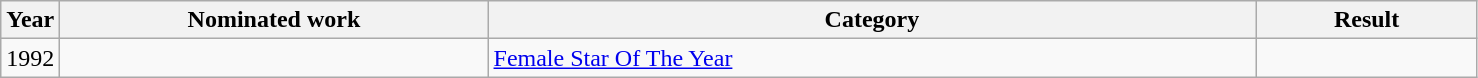<table class=wikitable>
<tr>
<th width=4%>Year</th>
<th width=29%>Nominated work</th>
<th width=52%>Category</th>
<th width=15%>Result</th>
</tr>
<tr>
<td align=center>1992</td>
<td></td>
<td><a href='#'>Female Star Of The Year</a></td>
<td></td>
</tr>
</table>
